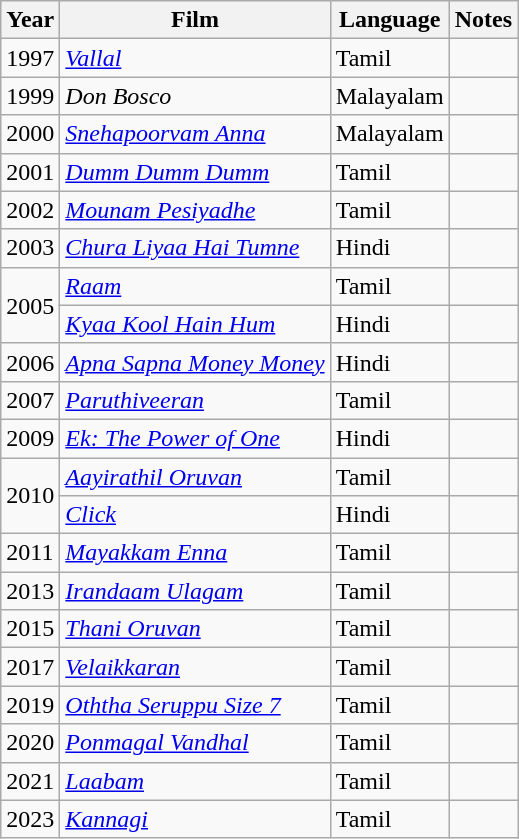<table class="wikitable sortable">
<tr>
<th>Year</th>
<th>Film</th>
<th>Language</th>
<th>Notes</th>
</tr>
<tr>
<td>1997</td>
<td><em><a href='#'>Vallal</a></em></td>
<td>Tamil</td>
<td></td>
</tr>
<tr>
<td>1999</td>
<td><em>Don Bosco</em></td>
<td>Malayalam</td>
<td></td>
</tr>
<tr>
<td>2000</td>
<td><em><a href='#'>Snehapoorvam Anna</a></em></td>
<td>Malayalam</td>
<td></td>
</tr>
<tr>
<td>2001</td>
<td><em><a href='#'>Dumm Dumm Dumm</a></em></td>
<td>Tamil</td>
<td></td>
</tr>
<tr>
<td>2002</td>
<td><em><a href='#'>Mounam Pesiyadhe</a></em></td>
<td>Tamil</td>
<td></td>
</tr>
<tr>
<td>2003</td>
<td><em><a href='#'>Chura Liyaa Hai Tumne</a></em></td>
<td>Hindi</td>
<td></td>
</tr>
<tr>
<td rowspan=2>2005</td>
<td><em><a href='#'>Raam</a></em></td>
<td>Tamil</td>
<td></td>
</tr>
<tr>
<td><em><a href='#'>Kyaa Kool Hain Hum</a></em></td>
<td>Hindi</td>
<td></td>
</tr>
<tr>
<td>2006</td>
<td><em><a href='#'>Apna Sapna Money Money</a></em></td>
<td>Hindi</td>
<td></td>
</tr>
<tr>
<td>2007</td>
<td><em><a href='#'>Paruthiveeran</a></em></td>
<td>Tamil</td>
<td></td>
</tr>
<tr>
<td>2009</td>
<td><em><a href='#'>Ek: The Power of One</a></em></td>
<td>Hindi</td>
<td></td>
</tr>
<tr>
<td rowspan=2>2010</td>
<td><em><a href='#'>Aayirathil Oruvan</a></em></td>
<td>Tamil</td>
<td></td>
</tr>
<tr>
<td><em><a href='#'>Click</a></em></td>
<td>Hindi</td>
<td></td>
</tr>
<tr>
<td>2011</td>
<td><em><a href='#'>Mayakkam Enna</a></em></td>
<td>Tamil</td>
<td></td>
</tr>
<tr>
<td>2013</td>
<td><em><a href='#'>Irandaam Ulagam</a></em></td>
<td>Tamil</td>
<td></td>
</tr>
<tr>
<td>2015</td>
<td><em><a href='#'>Thani Oruvan</a></em></td>
<td>Tamil</td>
<td></td>
</tr>
<tr>
<td>2017</td>
<td><em><a href='#'>Velaikkaran</a></em></td>
<td>Tamil</td>
<td></td>
</tr>
<tr>
<td>2019</td>
<td><em><a href='#'>Oththa Seruppu Size 7</a></em></td>
<td>Tamil</td>
<td></td>
</tr>
<tr>
<td>2020</td>
<td><em><a href='#'>Ponmagal Vandhal</a></em></td>
<td>Tamil</td>
<td></td>
</tr>
<tr>
<td>2021</td>
<td><em><a href='#'>Laabam</a></em></td>
<td>Tamil</td>
<td></td>
</tr>
<tr>
<td>2023</td>
<td><em><a href='#'>Kannagi</a></em></td>
<td>Tamil</td>
<td></td>
</tr>
</table>
